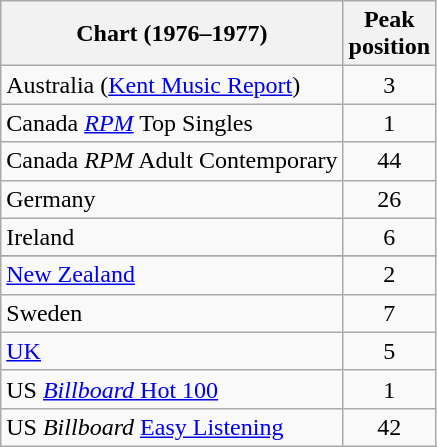<table class="wikitable sortable">
<tr>
<th align="left">Chart (1976–1977)</th>
<th align="left">Peak<br>position</th>
</tr>
<tr>
<td align="left">Australia (<a href='#'>Kent Music Report</a>)</td>
<td style="text-align:center;">3</td>
</tr>
<tr>
<td>Canada <em><a href='#'>RPM</a></em> Top Singles</td>
<td style="text-align:center;">1</td>
</tr>
<tr>
<td>Canada <em>RPM</em> Adult Contemporary</td>
<td style="text-align:center;">44</td>
</tr>
<tr>
<td align="left">Germany</td>
<td style="text-align:center;">26</td>
</tr>
<tr>
<td align="left">Ireland</td>
<td style="text-align:center;">6</td>
</tr>
<tr>
</tr>
<tr>
</tr>
<tr>
<td align="left"><a href='#'>New Zealand</a></td>
<td style="text-align:center;">2</td>
</tr>
<tr>
<td align="left">Sweden</td>
<td style="text-align:center;">7</td>
</tr>
<tr>
<td align="left"><a href='#'>UK</a></td>
<td style="text-align:center;">5</td>
</tr>
<tr>
<td align="left">US <a href='#'><em>Billboard</em> Hot 100</a></td>
<td style="text-align:center;">1</td>
</tr>
<tr>
<td align="left">US <em>Billboard</em> <a href='#'>Easy Listening</a></td>
<td style="text-align:center;">42</td>
</tr>
</table>
